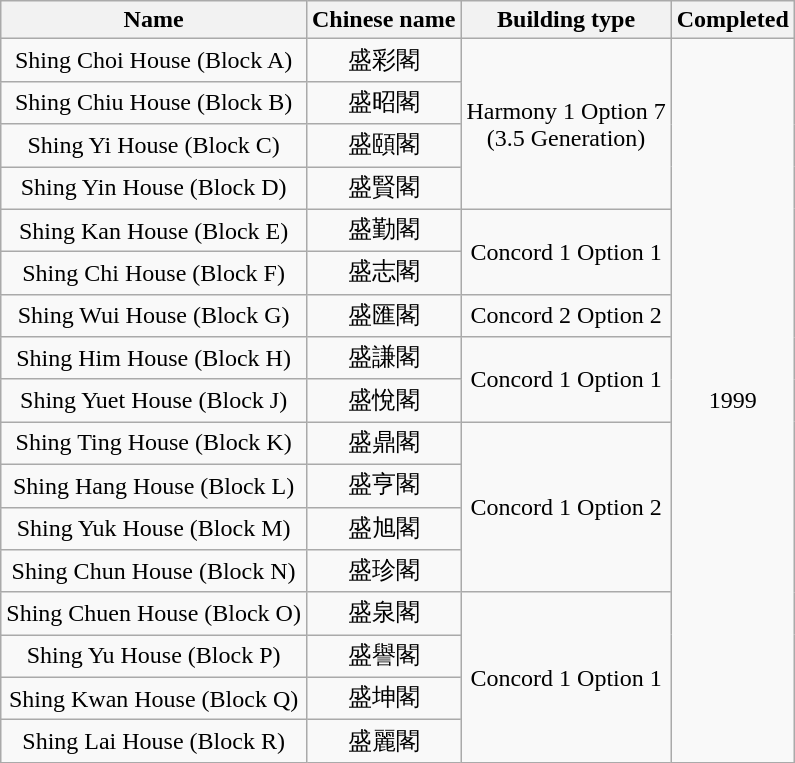<table class="wikitable" style="text-align: center">
<tr>
<th>Name</th>
<th>Chinese name</th>
<th>Building type</th>
<th>Completed</th>
</tr>
<tr>
<td>Shing Choi House (Block A)</td>
<td>盛彩閣</td>
<td rowspan="4">Harmony 1 Option 7 <br> (3.5 Generation)</td>
<td rowspan="17">1999</td>
</tr>
<tr>
<td>Shing Chiu House (Block B)</td>
<td>盛昭閣</td>
</tr>
<tr>
<td>Shing Yi House (Block C)</td>
<td>盛頤閣</td>
</tr>
<tr>
<td>Shing Yin House (Block D)</td>
<td>盛賢閣</td>
</tr>
<tr>
<td>Shing Kan House (Block E)</td>
<td>盛勤閣</td>
<td rowspan="2">Concord 1 Option 1</td>
</tr>
<tr>
<td>Shing Chi House (Block F)</td>
<td>盛志閣</td>
</tr>
<tr>
<td>Shing Wui House (Block G)</td>
<td>盛匯閣</td>
<td>Concord 2 Option 2</td>
</tr>
<tr>
<td>Shing Him House (Block H)</td>
<td>盛謙閣</td>
<td rowspan="2">Concord 1 Option 1</td>
</tr>
<tr>
<td>Shing Yuet House (Block J)</td>
<td>盛悅閣</td>
</tr>
<tr>
<td>Shing Ting House (Block K)</td>
<td>盛鼎閣</td>
<td rowspan="4">Concord 1 Option 2</td>
</tr>
<tr>
<td>Shing Hang House (Block L)</td>
<td>盛亨閣</td>
</tr>
<tr>
<td>Shing Yuk House (Block M)</td>
<td>盛旭閣</td>
</tr>
<tr>
<td>Shing Chun House (Block N)</td>
<td>盛珍閣</td>
</tr>
<tr>
<td>Shing Chuen House (Block O)</td>
<td>盛泉閣</td>
<td rowspan="4">Concord 1 Option 1</td>
</tr>
<tr>
<td>Shing Yu House (Block P)</td>
<td>盛譽閣</td>
</tr>
<tr>
<td>Shing Kwan House (Block Q)</td>
<td>盛坤閣</td>
</tr>
<tr>
<td>Shing Lai House (Block R)</td>
<td>盛麗閣</td>
</tr>
</table>
